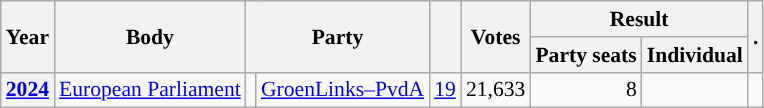<table class="wikitable plainrowheaders sortable" border=2 cellpadding=4 cellspacing=0 style="border: 1px #aaa solid; font-size: 90%; text-align:center;">
<tr>
<th scope="col" rowspan=2>Year</th>
<th scope="col" rowspan=2>Body</th>
<th scope="col" colspan=2 rowspan=2>Party</th>
<th scope="col" rowspan=2></th>
<th scope="col" rowspan=2>Votes</th>
<th scope="colgroup" colspan=2>Result</th>
<th scope="col" rowspan=2>.</th>
</tr>
<tr>
<th scope="col">Party seats</th>
<th scope="col">Individual</th>
</tr>
<tr>
<th scope="row"><a href='#'>2024</a></th>
<td><a href='#'>European Parliament</a></td>
<td style="background-color:"></td>
<td><a href='#'>GroenLinks–PvdA</a></td>
<td style=text-align:right><a href='#'>19</a></td>
<td style=text-align:right>21,633</td>
<td style=text-align:right>8</td>
<td></td>
<td></td>
</tr>
</table>
